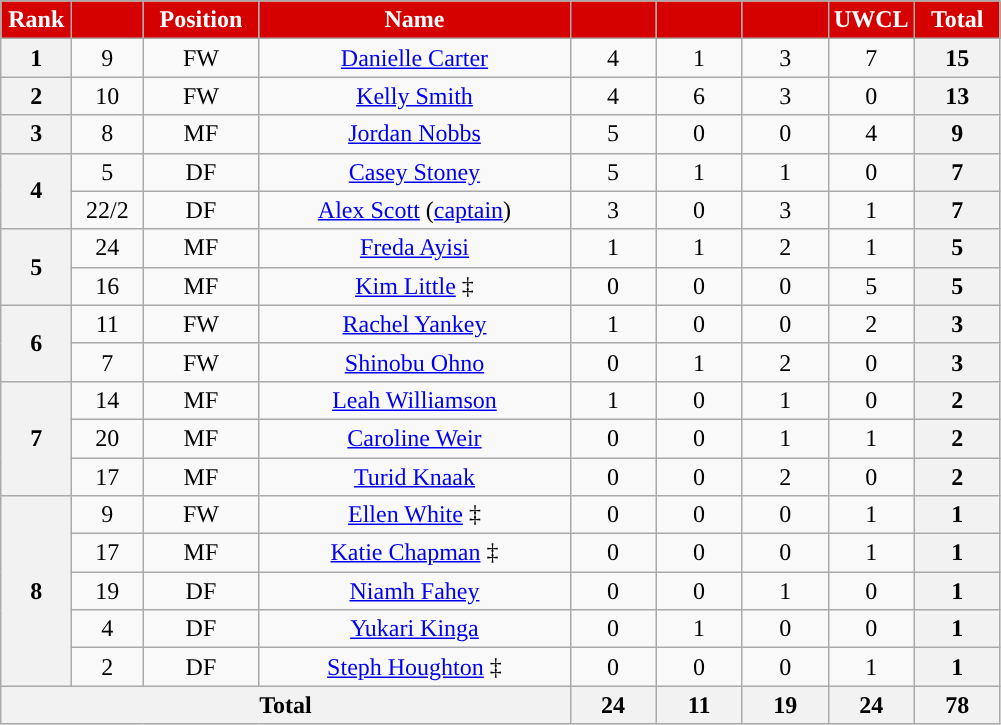<table class="wikitable" style="text-align:center; font-size:100%; ">
<tr>
<th style="background:#d50000; color:white; text-align:center; width:40px">Rank</th>
<th style="background:#d50000; color:white; text-align:center; width:40px"></th>
<th style="background:#d50000; color:white; text-align:center; width:70px">Position</th>
<th style="background:#d50000; color:white; text-align:center; width:200px">Name</th>
<th style="background:#d50000; color:white; text-align:center; width:50px;"><a href='#'></a></th>
<th style="background:#d50000; color:white; text-align:center; width:50px;"><a href='#'></a></th>
<th style="background:#d50000; color:white; text-align:center; width:50px;"></th>
<th style="background:#d50000; color:white; text-align:center; width:50px;">UWCL</th>
<th style="background:#d50000; color:white; text-align:center; width:50px;">Total</th>
</tr>
<tr>
<th>1</th>
<td>9</td>
<td>FW</td>
<td> <a href='#'>Danielle Carter</a></td>
<td>4</td>
<td>1</td>
<td>3</td>
<td>7</td>
<th>15</th>
</tr>
<tr>
<th>2</th>
<td>10</td>
<td>FW</td>
<td> <a href='#'>Kelly Smith</a></td>
<td>4</td>
<td>6</td>
<td>3</td>
<td>0</td>
<th>13</th>
</tr>
<tr>
<th>3</th>
<td>8</td>
<td>MF</td>
<td> <a href='#'>Jordan Nobbs</a></td>
<td>5</td>
<td>0</td>
<td>0</td>
<td>4</td>
<th>9</th>
</tr>
<tr>
<th rowspan="2">4</th>
<td>5</td>
<td>DF</td>
<td> <a href='#'>Casey Stoney</a></td>
<td>5</td>
<td>1</td>
<td>1</td>
<td>0</td>
<th>7</th>
</tr>
<tr>
<td>22/2</td>
<td>DF</td>
<td> <a href='#'>Alex Scott</a> (<a href='#'>captain</a>)</td>
<td>3</td>
<td>0</td>
<td>3</td>
<td>1</td>
<th>7</th>
</tr>
<tr>
<th rowspan="2">5</th>
<td>24</td>
<td>MF</td>
<td> <a href='#'>Freda Ayisi</a></td>
<td>1</td>
<td>1</td>
<td>2</td>
<td>1</td>
<th>5</th>
</tr>
<tr>
<td>16</td>
<td>MF</td>
<td> <a href='#'>Kim Little</a> ‡</td>
<td>0</td>
<td>0</td>
<td>0</td>
<td>5</td>
<th>5</th>
</tr>
<tr>
<th rowspan="2">6</th>
<td>11</td>
<td>FW</td>
<td> <a href='#'>Rachel Yankey</a></td>
<td>1</td>
<td>0</td>
<td>0</td>
<td>2</td>
<th>3</th>
</tr>
<tr>
<td>7</td>
<td>FW</td>
<td> <a href='#'>Shinobu Ohno</a></td>
<td>0</td>
<td>1</td>
<td>2</td>
<td>0</td>
<th>3</th>
</tr>
<tr>
<th rowspan="3">7</th>
<td>14</td>
<td>MF</td>
<td> <a href='#'>Leah Williamson</a></td>
<td>1</td>
<td>0</td>
<td>1</td>
<td>0</td>
<th>2</th>
</tr>
<tr>
<td>20</td>
<td>MF</td>
<td> <a href='#'>Caroline Weir</a></td>
<td>0</td>
<td>0</td>
<td>1</td>
<td>1</td>
<th>2</th>
</tr>
<tr>
<td>17</td>
<td>MF</td>
<td> <a href='#'>Turid Knaak</a></td>
<td>0</td>
<td>0</td>
<td>2</td>
<td>0</td>
<th>2</th>
</tr>
<tr>
<th rowspan="5">8</th>
<td>9</td>
<td>FW</td>
<td> <a href='#'>Ellen White</a> ‡</td>
<td>0</td>
<td>0</td>
<td>0</td>
<td>1</td>
<th>1</th>
</tr>
<tr>
<td>17</td>
<td>MF</td>
<td><em></em> <a href='#'>Katie Chapman</a> ‡</td>
<td>0</td>
<td>0</td>
<td>0</td>
<td>1</td>
<th>1</th>
</tr>
<tr>
<td>19</td>
<td>DF</td>
<td> <a href='#'>Niamh Fahey</a></td>
<td>0</td>
<td>0</td>
<td>1</td>
<td>0</td>
<th>1</th>
</tr>
<tr>
<td>4</td>
<td>DF</td>
<td> <a href='#'>Yukari Kinga</a></td>
<td>0</td>
<td>1</td>
<td>0</td>
<td>0</td>
<th>1</th>
</tr>
<tr>
<td>2</td>
<td>DF</td>
<td> <a href='#'>Steph Houghton</a> ‡</td>
<td>0</td>
<td>0</td>
<td>0</td>
<td>1</td>
<th>1</th>
</tr>
<tr>
<th colspan="4">Total</th>
<th>24</th>
<th>11</th>
<th>19</th>
<th>24</th>
<th>78</th>
</tr>
</table>
